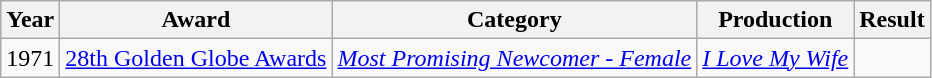<table class="wikitable sortable">
<tr>
<th>Year</th>
<th>Award</th>
<th>Category</th>
<th>Production</th>
<th>Result</th>
</tr>
<tr>
<td>1971</td>
<td><a href='#'>28th Golden Globe Awards</a></td>
<td><em><a href='#'>Most Promising Newcomer - Female</a></em></td>
<td><em><a href='#'>I Love My Wife</a></em></td>
<td></td>
</tr>
</table>
